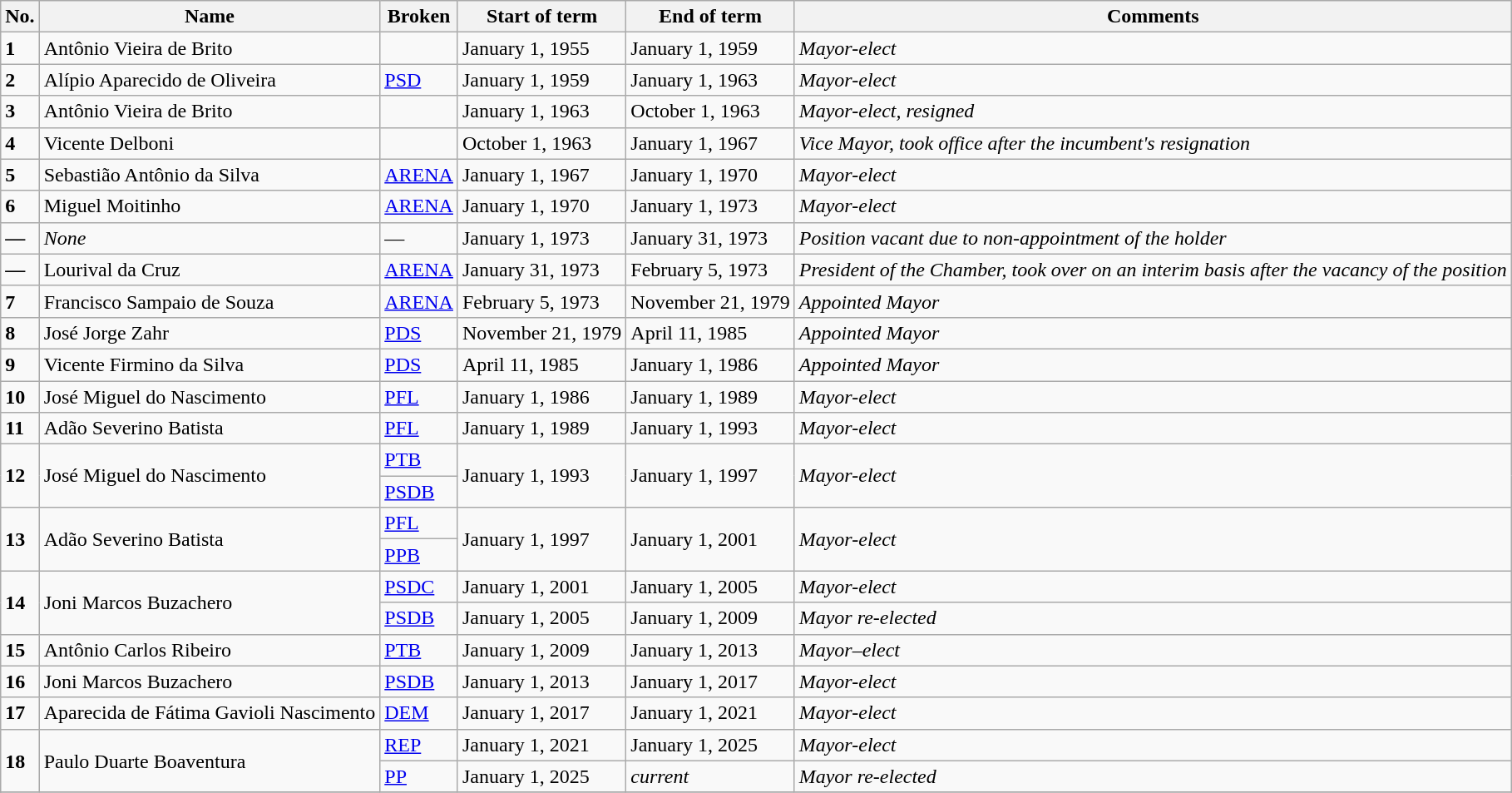<table class="wikitable">
<tr>
<th>No.</th>
<th>Name</th>
<th>Broken</th>
<th>Start of term</th>
<th>End of term</th>
<th>Comments</th>
</tr>
<tr>
<td><strong>1</strong></td>
<td>Antônio Vieira de Brito </td>
<td></td>
<td>January 1, 1955</td>
<td>January 1, 1959</td>
<td><em>Mayor-elect</em></td>
</tr>
<tr>
<td><strong>2</strong></td>
<td>Alípio Aparecido de Oliveira </td>
<td><a href='#'>PSD</a></td>
<td>January 1, 1959</td>
<td>January 1, 1963</td>
<td><em>Mayor-elect</em></td>
</tr>
<tr>
<td><strong>3</strong></td>
<td>Antônio Vieira de Brito </td>
<td></td>
<td>January 1, 1963</td>
<td>October 1, 1963</td>
<td><em>Mayor-elect, resigned</em></td>
</tr>
<tr>
<td><strong>4</strong></td>
<td>Vicente Delboni </td>
<td></td>
<td>October 1, 1963</td>
<td>January 1, 1967</td>
<td><em>Vice Mayor, took office after the incumbent's resignation</em></td>
</tr>
<tr>
<td><strong>5</strong></td>
<td>Sebastião Antônio da Silva </td>
<td><a href='#'>ARENA</a></td>
<td>January 1, 1967</td>
<td>January 1, 1970</td>
<td><em>Mayor-elect</em></td>
</tr>
<tr>
<td><strong>6</strong></td>
<td>Miguel Moitinho </td>
<td><a href='#'>ARENA</a></td>
<td>January 1, 1970</td>
<td>January 1, 1973</td>
<td><em>Mayor-elect</em></td>
</tr>
<tr>
<td><strong>—</strong></td>
<td><em>None</em></td>
<td>—</td>
<td>January 1, 1973</td>
<td>January 31, 1973</td>
<td><em>Position vacant due to non-appointment of the holder</em></td>
</tr>
<tr>
<td><strong>—</strong></td>
<td>Lourival da Cruz </td>
<td><a href='#'>ARENA</a></td>
<td>January 31, 1973</td>
<td>February 5, 1973</td>
<td><em>President of the Chamber, took over on an interim basis after the vacancy of the position</em></td>
</tr>
<tr>
<td><strong>7</strong></td>
<td>Francisco Sampaio de Souza </td>
<td><a href='#'>ARENA</a></td>
<td>February 5, 1973</td>
<td>November 21, 1979</td>
<td><em>Appointed Mayor</em></td>
</tr>
<tr>
<td><strong>8</strong></td>
<td>José Jorge Zahr </td>
<td><a href='#'>PDS</a></td>
<td>November 21, 1979</td>
<td>April 11, 1985</td>
<td><em>Appointed Mayor</em></td>
</tr>
<tr>
<td><strong>9</strong></td>
<td>Vicente Firmino da Silva </td>
<td><a href='#'>PDS</a></td>
<td>April 11, 1985</td>
<td>January 1, 1986</td>
<td><em>Appointed Mayor</em></td>
</tr>
<tr>
<td><strong>10</strong></td>
<td>José Miguel do Nascimento </td>
<td><a href='#'>PFL</a></td>
<td>January 1, 1986</td>
<td>January 1, 1989</td>
<td><em>Mayor-elect</em></td>
</tr>
<tr>
<td><strong>11</strong></td>
<td>Adão Severino Batista </td>
<td><a href='#'>PFL</a></td>
<td>January 1, 1989</td>
<td>January 1, 1993</td>
<td><em>Mayor-elect</em></td>
</tr>
<tr>
<td rowspan=2><strong>12</strong></td>
<td rowspan=2>José Miguel do Nascimento </td>
<td><a href='#'>PTB</a></td>
<td rowspan=2>January 1, 1993</td>
<td rowspan=2>January 1, 1997</td>
<td rowspan=2><em>Mayor-elect</em></td>
</tr>
<tr>
<td><a href='#'>PSDB</a></td>
</tr>
<tr>
<td rowspan=2><strong>13</strong></td>
<td rowspan=2>Adão Severino Batista </td>
<td><a href='#'>PFL</a></td>
<td rowspan=2>January 1, 1997</td>
<td rowspan=2>January 1, 2001</td>
<td rowspan=2><em>Mayor-elect</em></td>
</tr>
<tr>
<td><a href='#'>PPB</a></td>
</tr>
<tr>
<td rowspan=2><strong>14</strong></td>
<td rowspan=2>Joni Marcos Buzachero </td>
<td><a href='#'>PSDC</a></td>
<td>January 1, 2001</td>
<td>January 1, 2005</td>
<td><em>Mayor-elect</em></td>
</tr>
<tr>
<td><a href='#'>PSDB</a></td>
<td>January 1, 2005</td>
<td>January 1, 2009</td>
<td><em>Mayor re-elected</em></td>
</tr>
<tr>
<td><strong>15</strong></td>
<td>Antônio Carlos Ribeiro </td>
<td><a href='#'>PTB</a></td>
<td>January 1, 2009</td>
<td>January 1, 2013</td>
<td><em>Mayor–elect</em></td>
</tr>
<tr>
<td><strong>16</strong></td>
<td>Joni Marcos Buzachero </td>
<td><a href='#'>PSDB</a></td>
<td>January 1, 2013</td>
<td>January 1, 2017</td>
<td><em>Mayor-elect</em></td>
</tr>
<tr>
<td><strong>17</strong></td>
<td>Aparecida de Fátima Gavioli Nascimento </td>
<td><a href='#'>DEM</a></td>
<td>January 1, 2017</td>
<td>January 1, 2021</td>
<td><em>Mayor-elect</em></td>
</tr>
<tr>
<td rowspan=2><strong>18</strong></td>
<td rowspan=2>Paulo Duarte Boaventura </td>
<td><a href='#'>REP</a></td>
<td>January 1, 2021</td>
<td>January 1, 2025</td>
<td><em>Mayor-elect</em></td>
</tr>
<tr>
<td><a href='#'>PP</a></td>
<td>January 1, 2025</td>
<td><em>current</em></td>
<td><em>Mayor re-elected</em></td>
</tr>
<tr>
</tr>
<tr>
</tr>
</table>
